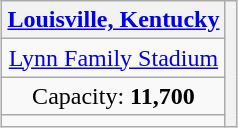<table class="wikitable" style="text-align:center; margin-left:auto; margin-right:auto; border:none;">
<tr>
<th><a href='#'>Louisville, Kentucky</a></th>
<th rowspan="4"><br></th>
</tr>
<tr>
<td><a href='#'>Lynn Family Stadium</a></td>
</tr>
<tr>
<td>Capacity: <strong>11,700</strong></td>
</tr>
<tr>
<td></td>
</tr>
<tr>
</tr>
</table>
